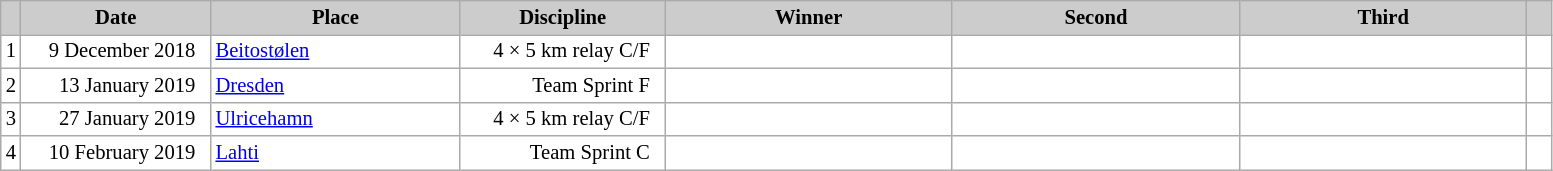<table class="wikitable plainrowheaders" style="background:#fff; font-size:86%; line-height:16px; border:grey solid 1px; border-collapse:collapse;">
<tr style="background:#ccc; text-align:center;">
<th scope="col" style="background:#ccc; width=20 px;"></th>
<th scope="col" style="background:#ccc; width:120px;">Date</th>
<th scope="col" style="background:#ccc; width:160px;">Place</th>
<th scope="col" style="background:#ccc; width:130px;">Discipline</th>
<th scope="col" style="background:#ccc; width:185px;">Winner</th>
<th scope="col" style="background:#ccc; width:185px;">Second</th>
<th scope="col" style="background:#ccc; width:185px;">Third</th>
<th scope="col" style="background:#ccc; width:10px;"></th>
</tr>
<tr>
<td align=center>1</td>
<td align=right>9 December 2018  </td>
<td> <a href='#'>Beitostølen</a></td>
<td align=right>4 × 5 km relay C/F  </td>
<td></td>
<td></td>
<td></td>
<td></td>
</tr>
<tr>
<td align=center>2</td>
<td align=right>13 January 2019  </td>
<td> <a href='#'>Dresden</a></td>
<td align=right>Team Sprint F  </td>
<td></td>
<td></td>
<td></td>
<td></td>
</tr>
<tr>
<td align=center>3</td>
<td align=right>27 January 2019  </td>
<td> <a href='#'>Ulricehamn</a></td>
<td align=right>4 × 5 km relay C/F  </td>
<td></td>
<td></td>
<td></td>
<td></td>
</tr>
<tr>
<td align=center>4</td>
<td align=right>10 February 2019  </td>
<td> <a href='#'>Lahti</a></td>
<td align=right>Team Sprint C  </td>
<td></td>
<td></td>
<td></td>
<td></td>
</tr>
</table>
